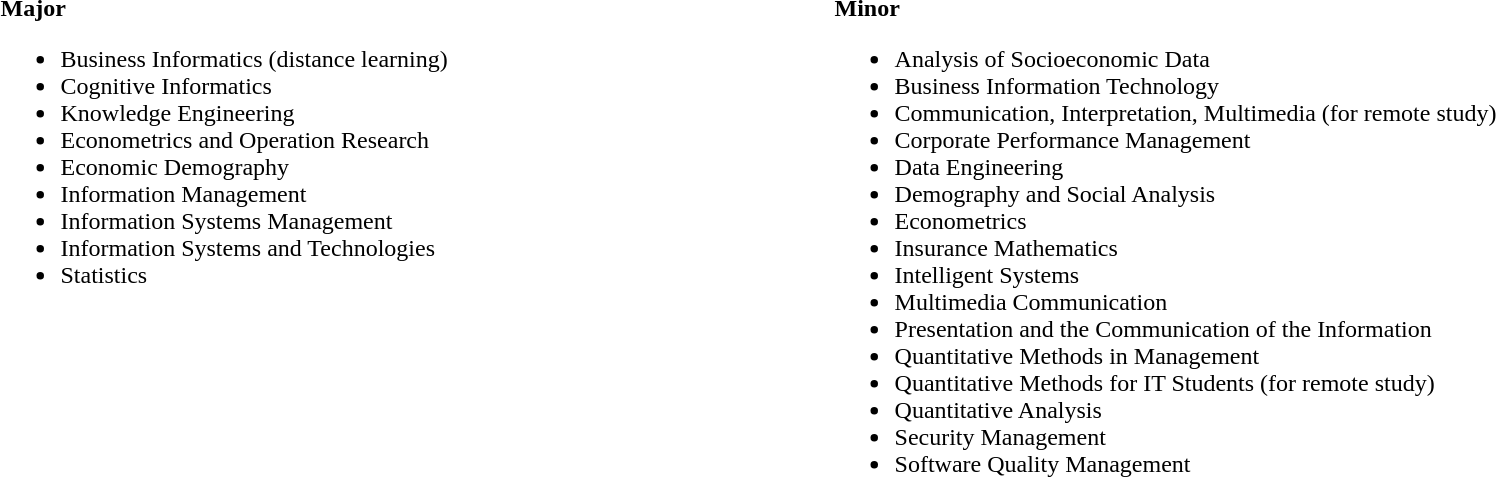<table>
<tr>
<td width="40%" valign="top"><br><strong>Major</strong><ul><li>Business Informatics (distance learning)</li><li>Cognitive Informatics</li><li>Knowledge Engineering</li><li>Econometrics and Operation Research</li><li>Economic Demography</li><li>Information Management</li><li>Information Systems Management </li><li>Information Systems and Technologies</li><li>Statistics</li></ul></td>
<td width="40%" valign="top"><br><strong>Minor</strong><ul><li>Analysis of Socioeconomic Data</li><li>Business Information Technology</li><li>Communication, Interpretation, Multimedia (for remote study)</li><li>Corporate Performance Management</li><li>Data Engineering</li><li>Demography and Social Analysis</li><li>Econometrics</li><li>Insurance Mathematics</li><li>Intelligent Systems</li><li>Multimedia Communication</li><li>Presentation and the Communication of the Information</li><li>Quantitative Methods in Management</li><li>Quantitative Methods for IT Students (for remote study)</li><li>Quantitative Analysis</li><li>Security Management</li><li>Software Quality Management</li></ul></td>
</tr>
</table>
